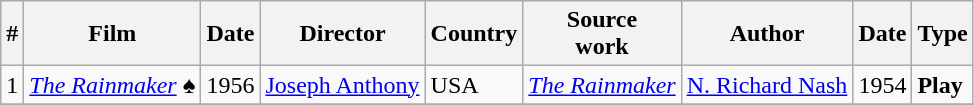<table class="wikitable">
<tr>
<th>#</th>
<th>Film</th>
<th>Date</th>
<th>Director</th>
<th>Country</th>
<th>Source<br>work</th>
<th>Author</th>
<th>Date</th>
<th>Type</th>
</tr>
<tr>
<td>1</td>
<td><em><a href='#'>The Rainmaker</a></em> ♠</td>
<td>1956</td>
<td><a href='#'>Joseph Anthony</a></td>
<td>USA</td>
<td><em><a href='#'>The Rainmaker</a></em></td>
<td><a href='#'>N. Richard Nash</a></td>
<td>1954</td>
<td><strong>Play</strong></td>
</tr>
<tr>
</tr>
</table>
